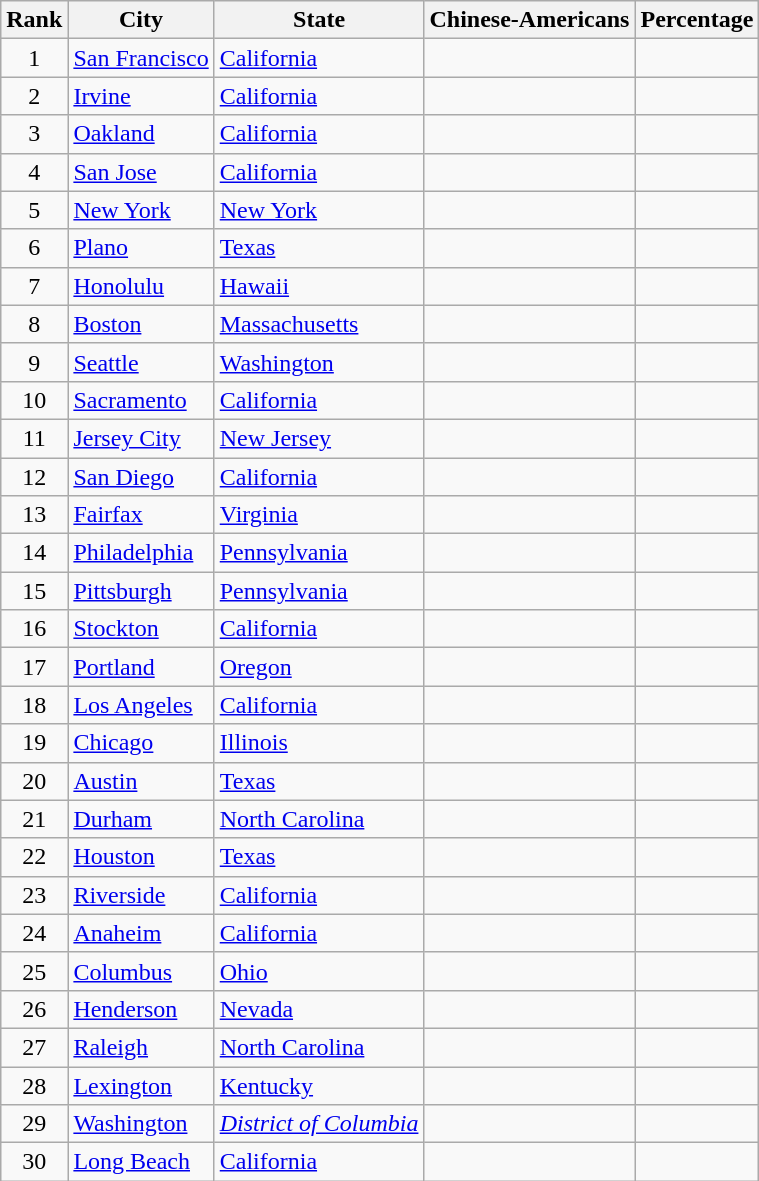<table class="wikitable sortable">
<tr>
<th>Rank</th>
<th>City</th>
<th>State</th>
<th>Chinese-Americans</th>
<th>Percentage</th>
</tr>
<tr>
<td align=center>1</td>
<td><a href='#'>San Francisco</a></td>
<td><a href='#'>California</a></td>
<td align=right></td>
<td align=right></td>
</tr>
<tr>
<td align=center>2</td>
<td><a href='#'>Irvine</a></td>
<td><a href='#'>California</a></td>
<td align=right></td>
<td align=right></td>
</tr>
<tr>
<td align=center>3</td>
<td><a href='#'>Oakland</a></td>
<td><a href='#'>California</a></td>
<td align=right></td>
<td align=right></td>
</tr>
<tr>
<td align=center>4</td>
<td><a href='#'>San Jose</a></td>
<td><a href='#'>California</a></td>
<td align=right></td>
<td align=right></td>
</tr>
<tr>
<td align=center>5</td>
<td><a href='#'>New York</a></td>
<td><a href='#'>New York</a></td>
<td align=right></td>
<td align=right></td>
</tr>
<tr>
<td align=center>6</td>
<td><a href='#'>Plano</a></td>
<td><a href='#'>Texas</a></td>
<td align=right></td>
<td align=right></td>
</tr>
<tr>
<td align=center>7</td>
<td><a href='#'>Honolulu</a></td>
<td><a href='#'>Hawaii</a></td>
<td align=right></td>
<td align=right></td>
</tr>
<tr>
<td align=center>8</td>
<td><a href='#'>Boston</a></td>
<td><a href='#'>Massachusetts</a></td>
<td align=right></td>
<td align=right></td>
</tr>
<tr>
<td align=center>9</td>
<td><a href='#'>Seattle</a></td>
<td><a href='#'>Washington</a></td>
<td align=right></td>
<td align=right></td>
</tr>
<tr>
<td align=center>10</td>
<td><a href='#'>Sacramento</a></td>
<td><a href='#'>California</a></td>
<td align=right></td>
<td align=right></td>
</tr>
<tr>
<td align=center>11</td>
<td><a href='#'>Jersey City</a></td>
<td><a href='#'>New Jersey</a></td>
<td align=right></td>
<td align=right></td>
</tr>
<tr>
<td align=center>12</td>
<td><a href='#'>San Diego</a></td>
<td><a href='#'>California</a></td>
<td align=right></td>
<td align=right></td>
</tr>
<tr>
<td align=center>13</td>
<td><a href='#'>Fairfax</a></td>
<td><a href='#'>Virginia</a></td>
<td align=right></td>
<td align=right></td>
</tr>
<tr>
<td align=center>14</td>
<td><a href='#'>Philadelphia</a></td>
<td><a href='#'>Pennsylvania</a></td>
<td align=right></td>
<td align=right></td>
</tr>
<tr>
<td align=center>15</td>
<td><a href='#'>Pittsburgh</a></td>
<td><a href='#'>Pennsylvania</a></td>
<td align=right></td>
<td align=right></td>
</tr>
<tr>
<td align=center>16</td>
<td><a href='#'>Stockton</a></td>
<td><a href='#'>California</a></td>
<td align=right></td>
<td align=right></td>
</tr>
<tr>
<td align=center>17</td>
<td><a href='#'>Portland</a></td>
<td><a href='#'>Oregon</a></td>
<td align=right></td>
<td align=right></td>
</tr>
<tr>
<td align=center>18</td>
<td><a href='#'>Los Angeles</a></td>
<td><a href='#'>California</a></td>
<td align=right></td>
<td align=right></td>
</tr>
<tr>
<td align=center>19</td>
<td><a href='#'>Chicago</a></td>
<td><a href='#'>Illinois</a></td>
<td align=right></td>
<td align=right></td>
</tr>
<tr>
<td align=center>20</td>
<td><a href='#'>Austin</a></td>
<td><a href='#'>Texas</a></td>
<td align=right></td>
<td align=right></td>
</tr>
<tr>
<td align=center>21</td>
<td><a href='#'>Durham</a></td>
<td><a href='#'>North Carolina</a></td>
<td align=right></td>
<td align=right></td>
</tr>
<tr>
<td align=center>22</td>
<td><a href='#'>Houston</a></td>
<td><a href='#'>Texas</a></td>
<td align=right></td>
<td align=right></td>
</tr>
<tr>
<td align=center>23</td>
<td><a href='#'>Riverside</a></td>
<td><a href='#'>California</a></td>
<td align=right></td>
<td align=right></td>
</tr>
<tr>
<td align=center>24</td>
<td><a href='#'>Anaheim</a></td>
<td><a href='#'>California</a></td>
<td align=right></td>
<td align=right></td>
</tr>
<tr>
<td align=center>25</td>
<td><a href='#'>Columbus</a></td>
<td><a href='#'>Ohio</a></td>
<td align=right></td>
<td align=right></td>
</tr>
<tr>
<td align=center>26</td>
<td><a href='#'>Henderson</a></td>
<td><a href='#'>Nevada</a></td>
<td align=right></td>
<td align=right></td>
</tr>
<tr>
<td align=center>27</td>
<td><a href='#'>Raleigh</a></td>
<td><a href='#'>North Carolina</a></td>
<td align=right></td>
<td align=right></td>
</tr>
<tr>
<td align=center>28</td>
<td><a href='#'>Lexington</a></td>
<td><a href='#'>Kentucky</a></td>
<td align=right></td>
<td align=right></td>
</tr>
<tr>
<td align=center>29</td>
<td><a href='#'>Washington</a></td>
<td><a href='#'><em>District of Columbia</em></a></td>
<td align=right></td>
<td align=right></td>
</tr>
<tr>
<td align=center>30</td>
<td><a href='#'>Long Beach</a></td>
<td><a href='#'>California</a></td>
<td align=right></td>
<td align=right></td>
</tr>
</table>
